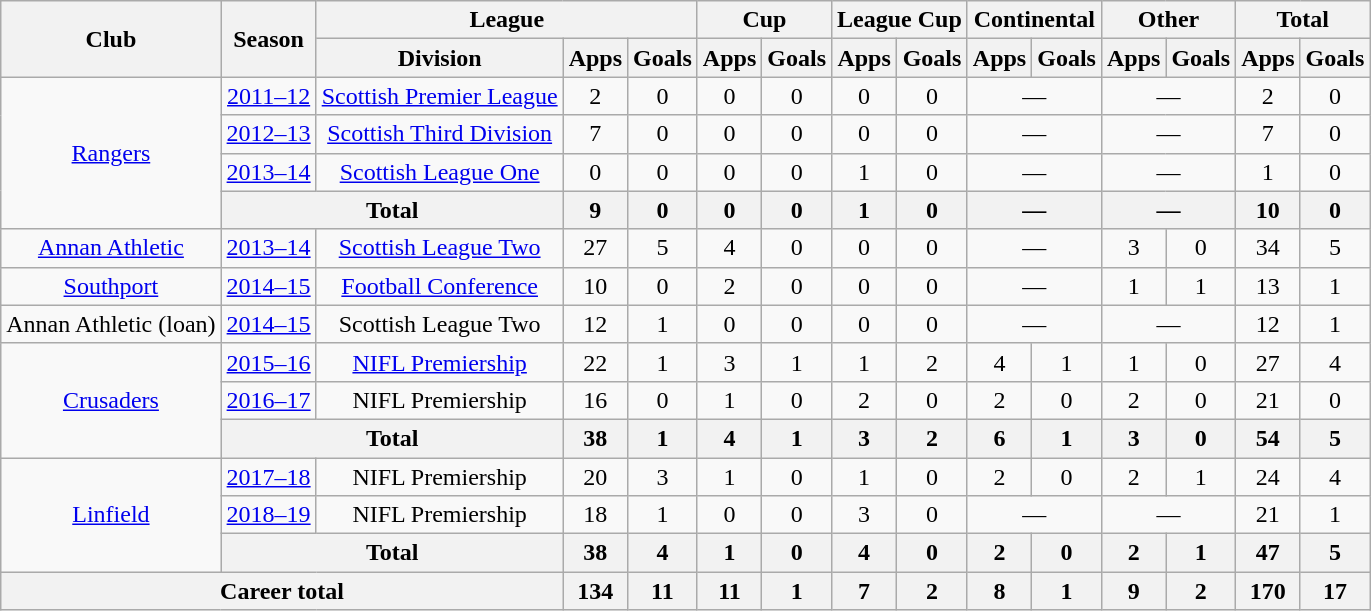<table class="wikitable" style="text-align:center">
<tr>
<th rowspan="2">Club</th>
<th rowspan="2">Season</th>
<th colspan="3">League</th>
<th colspan="2">Cup</th>
<th colspan="2">League Cup</th>
<th colspan="2">Continental</th>
<th colspan="2">Other</th>
<th colspan="2">Total</th>
</tr>
<tr>
<th>Division</th>
<th>Apps</th>
<th>Goals</th>
<th>Apps</th>
<th>Goals</th>
<th>Apps</th>
<th>Goals</th>
<th>Apps</th>
<th>Goals</th>
<th>Apps</th>
<th>Goals</th>
<th>Apps</th>
<th>Goals</th>
</tr>
<tr>
<td rowspan="4"><a href='#'>Rangers</a></td>
<td><a href='#'>2011–12</a></td>
<td><a href='#'>Scottish Premier League</a></td>
<td>2</td>
<td>0</td>
<td>0</td>
<td>0</td>
<td>0</td>
<td>0</td>
<td colspan="2">—</td>
<td colspan="2">—</td>
<td>2</td>
<td>0</td>
</tr>
<tr>
<td><a href='#'>2012–13</a></td>
<td><a href='#'>Scottish Third Division</a></td>
<td>7</td>
<td>0</td>
<td>0</td>
<td>0</td>
<td>0</td>
<td>0</td>
<td colspan="2">—</td>
<td colspan="2">—</td>
<td>7</td>
<td>0</td>
</tr>
<tr>
<td><a href='#'>2013–14</a></td>
<td><a href='#'>Scottish League One</a></td>
<td>0</td>
<td>0</td>
<td>0</td>
<td>0</td>
<td>1</td>
<td>0</td>
<td colspan="2">—</td>
<td colspan="2">—</td>
<td>1</td>
<td>0</td>
</tr>
<tr>
<th colspan="2">Total</th>
<th>9</th>
<th>0</th>
<th>0</th>
<th>0</th>
<th>1</th>
<th>0</th>
<th colspan="2">—</th>
<th colspan="2">—</th>
<th>10</th>
<th>0</th>
</tr>
<tr>
<td><a href='#'>Annan Athletic</a></td>
<td><a href='#'>2013–14</a></td>
<td><a href='#'>Scottish League Two</a></td>
<td>27</td>
<td>5</td>
<td>4</td>
<td>0</td>
<td>0</td>
<td>0</td>
<td colspan="2">—</td>
<td>3</td>
<td>0</td>
<td>34</td>
<td>5</td>
</tr>
<tr>
<td><a href='#'>Southport</a></td>
<td><a href='#'>2014–15</a></td>
<td><a href='#'>Football Conference</a></td>
<td>10</td>
<td>0</td>
<td>2</td>
<td>0</td>
<td>0</td>
<td>0</td>
<td colspan="2">—</td>
<td>1</td>
<td>1</td>
<td>13</td>
<td>1</td>
</tr>
<tr>
<td>Annan Athletic (loan)</td>
<td><a href='#'>2014–15</a></td>
<td>Scottish League Two</td>
<td>12</td>
<td>1</td>
<td>0</td>
<td>0</td>
<td>0</td>
<td>0</td>
<td colspan="2">—</td>
<td colspan="2">—</td>
<td>12</td>
<td>1</td>
</tr>
<tr>
<td rowspan="3"><a href='#'>Crusaders</a></td>
<td><a href='#'>2015–16</a></td>
<td><a href='#'>NIFL Premiership</a></td>
<td>22</td>
<td>1</td>
<td>3</td>
<td>1</td>
<td>1</td>
<td>2</td>
<td>4</td>
<td>1</td>
<td>1</td>
<td>0</td>
<td>27</td>
<td>4</td>
</tr>
<tr>
<td><a href='#'>2016–17</a></td>
<td>NIFL Premiership</td>
<td>16</td>
<td>0</td>
<td>1</td>
<td>0</td>
<td>2</td>
<td>0</td>
<td>2</td>
<td>0</td>
<td>2</td>
<td>0</td>
<td>21</td>
<td>0</td>
</tr>
<tr>
<th colspan="2">Total</th>
<th>38</th>
<th>1</th>
<th>4</th>
<th>1</th>
<th>3</th>
<th>2</th>
<th>6</th>
<th>1</th>
<th>3</th>
<th>0</th>
<th>54</th>
<th>5</th>
</tr>
<tr>
<td rowspan="3"><a href='#'>Linfield</a></td>
<td><a href='#'>2017–18</a></td>
<td>NIFL Premiership</td>
<td>20</td>
<td>3</td>
<td>1</td>
<td>0</td>
<td>1</td>
<td>0</td>
<td>2</td>
<td>0</td>
<td>2</td>
<td>1</td>
<td>24</td>
<td>4</td>
</tr>
<tr>
<td><a href='#'>2018–19</a></td>
<td>NIFL Premiership</td>
<td>18</td>
<td>1</td>
<td>0</td>
<td>0</td>
<td>3</td>
<td>0</td>
<td colspan="2">—</td>
<td colspan="2">—</td>
<td>21</td>
<td>1</td>
</tr>
<tr>
<th colspan="2">Total</th>
<th>38</th>
<th>4</th>
<th>1</th>
<th>0</th>
<th>4</th>
<th>0</th>
<th>2</th>
<th>0</th>
<th>2</th>
<th>1</th>
<th>47</th>
<th>5</th>
</tr>
<tr>
<th colspan="3">Career total</th>
<th>134</th>
<th>11</th>
<th>11</th>
<th>1</th>
<th>7</th>
<th>2</th>
<th>8</th>
<th>1</th>
<th>9</th>
<th>2</th>
<th>170</th>
<th>17</th>
</tr>
</table>
